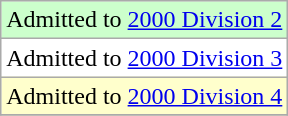<table class="wikitable">
<tr width=10px bgcolor="#ccffcc">
<td>Admitted to <a href='#'>2000 Division 2</a></td>
</tr>
<tr width=10px bgcolor="#ffffff">
<td>Admitted to <a href='#'>2000 Division 3</a></td>
</tr>
<tr width=10px bgcolor="#ffffcc">
<td>Admitted to <a href='#'>2000 Division 4</a></td>
</tr>
<tr>
</tr>
</table>
